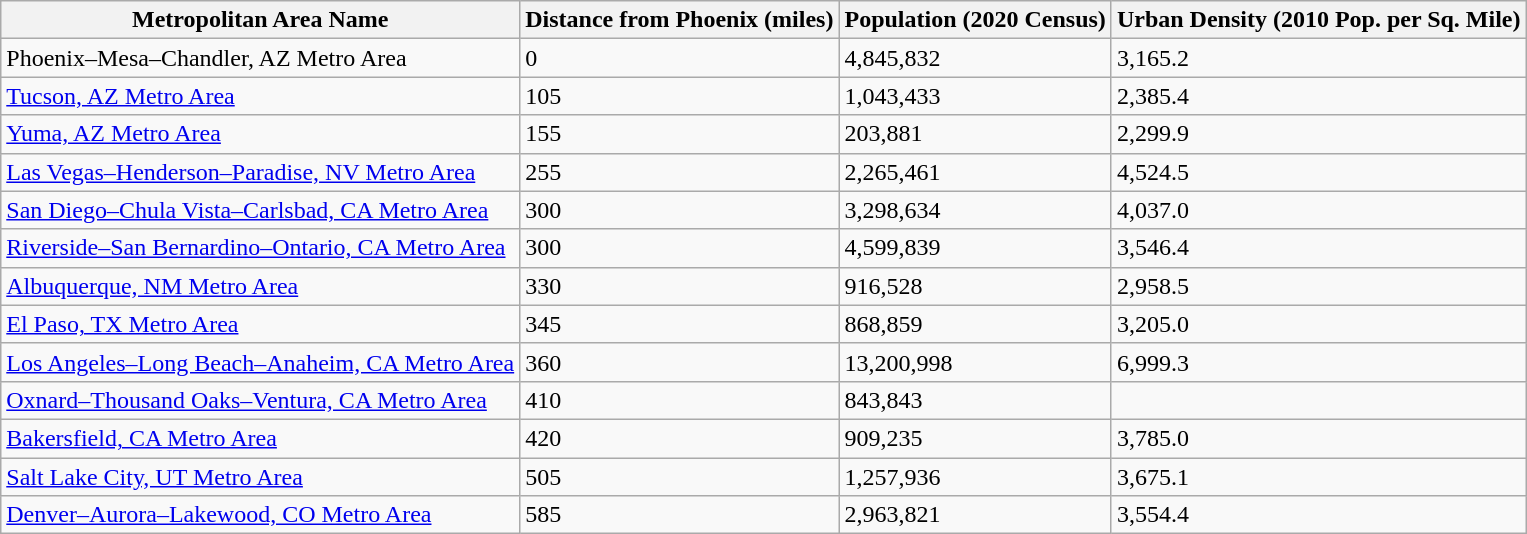<table class="wikitable sortable">
<tr>
<th>Metropolitan Area Name</th>
<th>Distance from Phoenix (miles)</th>
<th>Population (2020 Census)</th>
<th>Urban Density (2010 Pop. per Sq. Mile)</th>
</tr>
<tr>
<td>Phoenix–Mesa–Chandler, AZ Metro Area</td>
<td>0</td>
<td>4,845,832</td>
<td>3,165.2</td>
</tr>
<tr>
<td><a href='#'>Tucson, AZ Metro Area</a></td>
<td>105</td>
<td>1,043,433</td>
<td>2,385.4</td>
</tr>
<tr>
<td><a href='#'>Yuma, AZ Metro Area</a></td>
<td>155</td>
<td>203,881</td>
<td>2,299.9</td>
</tr>
<tr>
<td><a href='#'>Las Vegas–Henderson–Paradise, NV Metro Area</a></td>
<td>255</td>
<td>2,265,461</td>
<td>4,524.5</td>
</tr>
<tr>
<td><a href='#'>San Diego–Chula Vista–Carlsbad, CA Metro Area</a></td>
<td>300</td>
<td>3,298,634</td>
<td>4,037.0</td>
</tr>
<tr>
<td><a href='#'>Riverside–San Bernardino–Ontario, CA Metro Area</a></td>
<td>300</td>
<td>4,599,839</td>
<td>3,546.4</td>
</tr>
<tr>
<td><a href='#'>Albuquerque, NM Metro Area</a></td>
<td>330</td>
<td>916,528</td>
<td>2,958.5</td>
</tr>
<tr>
<td><a href='#'>El Paso, TX Metro Area</a></td>
<td>345</td>
<td>868,859</td>
<td>3,205.0</td>
</tr>
<tr>
<td><a href='#'>Los Angeles–Long Beach–Anaheim, CA Metro Area</a></td>
<td>360</td>
<td>13,200,998</td>
<td>6,999.3</td>
</tr>
<tr>
<td><a href='#'>Oxnard–Thousand Oaks–Ventura, CA Metro Area</a></td>
<td>410</td>
<td>843,843</td>
<td></td>
</tr>
<tr>
<td><a href='#'>Bakersfield, CA Metro Area</a></td>
<td>420</td>
<td>909,235</td>
<td>3,785.0</td>
</tr>
<tr>
<td><a href='#'>Salt Lake City, UT Metro Area</a></td>
<td>505</td>
<td>1,257,936</td>
<td>3,675.1</td>
</tr>
<tr>
<td><a href='#'>Denver–Aurora–Lakewood, CO Metro Area</a></td>
<td>585</td>
<td>2,963,821</td>
<td>3,554.4</td>
</tr>
</table>
